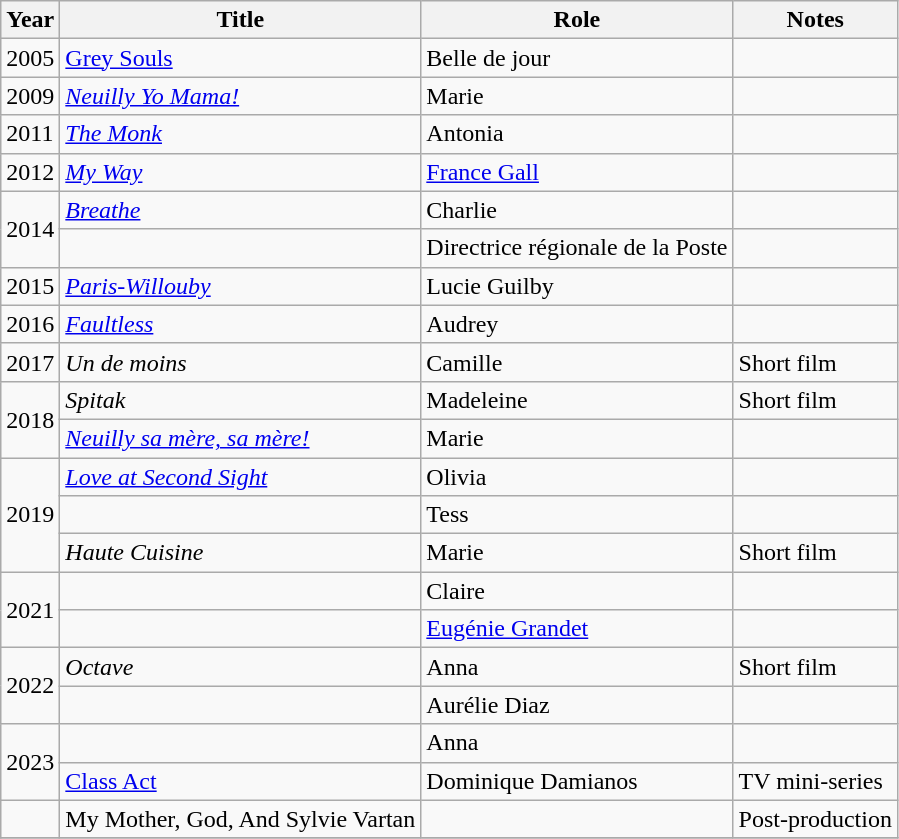<table class="wikitable sortable">
<tr>
<th>Year</th>
<th>Title</th>
<th>Role</th>
<th class="unsortable">Notes</th>
</tr>
<tr>
<td>2005</td>
<td><a href='#'>Grey Souls</a></td>
<td>Belle de jour</td>
<td></td>
</tr>
<tr>
<td>2009</td>
<td><em><a href='#'>Neuilly Yo Mama!</a></em></td>
<td>Marie</td>
<td></td>
</tr>
<tr>
<td>2011</td>
<td><em><a href='#'>The Monk</a></em></td>
<td>Antonia</td>
<td></td>
</tr>
<tr>
<td>2012</td>
<td><em><a href='#'>My Way</a></em></td>
<td><a href='#'>France Gall</a></td>
<td></td>
</tr>
<tr>
<td rowspan=2>2014</td>
<td><em><a href='#'>Breathe</a></em></td>
<td>Charlie</td>
<td></td>
</tr>
<tr>
<td><em></em></td>
<td>Directrice régionale de la Poste</td>
<td></td>
</tr>
<tr>
<td>2015</td>
<td><em><a href='#'>Paris-Willouby</a></em></td>
<td>Lucie Guilby</td>
<td></td>
</tr>
<tr>
<td>2016</td>
<td><em><a href='#'>Faultless</a></em></td>
<td>Audrey</td>
<td></td>
</tr>
<tr>
<td>2017</td>
<td><em>Un de moins</em></td>
<td>Camille</td>
<td>Short film</td>
</tr>
<tr>
<td rowspan=2>2018</td>
<td><em>Spitak</em></td>
<td>Madeleine</td>
<td>Short film</td>
</tr>
<tr>
<td><em><a href='#'>Neuilly sa mère, sa mère!</a></em></td>
<td>Marie</td>
<td></td>
</tr>
<tr>
<td rowspan=3>2019</td>
<td><em><a href='#'>Love at Second Sight</a></em></td>
<td>Olivia</td>
<td></td>
</tr>
<tr>
<td><em></em></td>
<td>Tess</td>
<td></td>
</tr>
<tr>
<td><em>Haute Cuisine</em></td>
<td>Marie</td>
<td>Short film</td>
</tr>
<tr>
<td rowspan=2>2021</td>
<td><em></em></td>
<td>Claire</td>
<td></td>
</tr>
<tr>
<td><em></em></td>
<td><a href='#'>Eugénie Grandet</a></td>
<td></td>
</tr>
<tr>
<td rowspan=2>2022</td>
<td><em>Octave</em></td>
<td>Anna</td>
<td>Short film</td>
</tr>
<tr>
<td><em></td>
<td>Aurélie Diaz</td>
<td></td>
</tr>
<tr>
<td rowspan=2>2023</td>
<td></em><em></td>
<td>Anna</td>
<td></td>
</tr>
<tr>
<td></em><a href='#'>Class Act</a><em></td>
<td>Dominique Damianos</td>
<td>TV mini-series</td>
</tr>
<tr>
<td></td>
<td></em>My Mother, God, And Sylvie Vartan<em></td>
<td></td>
<td>Post-production</td>
</tr>
<tr>
</tr>
</table>
